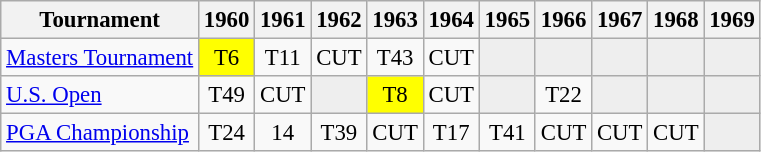<table class="wikitable" style="font-size:95%;text-align:center;">
<tr>
<th>Tournament</th>
<th>1960</th>
<th>1961</th>
<th>1962</th>
<th>1963</th>
<th>1964</th>
<th>1965</th>
<th>1966</th>
<th>1967</th>
<th>1968</th>
<th>1969</th>
</tr>
<tr>
<td align=left><a href='#'>Masters Tournament</a></td>
<td style="background:yellow;">T6</td>
<td>T11</td>
<td>CUT</td>
<td>T43</td>
<td>CUT</td>
<td style="background:#eeeeee;"></td>
<td style="background:#eeeeee;"></td>
<td style="background:#eeeeee;"></td>
<td style="background:#eeeeee;"></td>
<td style="background:#eeeeee;"></td>
</tr>
<tr>
<td align=left><a href='#'>U.S. Open</a></td>
<td>T49</td>
<td>CUT</td>
<td style="background:#eeeeee;"></td>
<td style="background:yellow;">T8</td>
<td>CUT</td>
<td style="background:#eeeeee;"></td>
<td>T22</td>
<td style="background:#eeeeee;"></td>
<td style="background:#eeeeee;"></td>
<td style="background:#eeeeee;"></td>
</tr>
<tr>
<td align=left><a href='#'>PGA Championship</a></td>
<td>T24</td>
<td>14</td>
<td>T39</td>
<td>CUT</td>
<td>T17</td>
<td>T41</td>
<td>CUT</td>
<td>CUT</td>
<td>CUT</td>
<td style="background:#eeeeee;"></td>
</tr>
</table>
